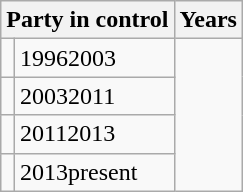<table class="wikitable">
<tr>
<th colspan="2">Party in control</th>
<th>Years</th>
</tr>
<tr>
<td></td>
<td>19962003</td>
</tr>
<tr>
<td></td>
<td>20032011</td>
</tr>
<tr>
<td></td>
<td>20112013</td>
</tr>
<tr>
<td></td>
<td>2013present</td>
</tr>
</table>
